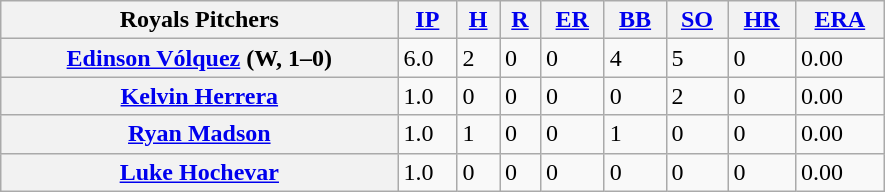<table class="wikitable" style=width:590px;>
<tr>
<th>Royals Pitchers</th>
<th><a href='#'>IP</a></th>
<th><a href='#'>H</a></th>
<th><a href='#'>R</a></th>
<th><a href='#'>ER</a></th>
<th><a href='#'>BB</a></th>
<th><a href='#'>SO</a></th>
<th><a href='#'>HR</a></th>
<th><a href='#'>ERA</a></th>
</tr>
<tr>
<th><a href='#'>Edinson Vólquez</a> (W, 1–0)</th>
<td>6.0</td>
<td>2</td>
<td>0</td>
<td>0</td>
<td>4</td>
<td>5</td>
<td>0</td>
<td>0.00</td>
</tr>
<tr>
<th><a href='#'>Kelvin Herrera</a></th>
<td>1.0</td>
<td>0</td>
<td>0</td>
<td>0</td>
<td>0</td>
<td>2</td>
<td>0</td>
<td>0.00</td>
</tr>
<tr>
<th><a href='#'>Ryan Madson</a></th>
<td>1.0</td>
<td>1</td>
<td>0</td>
<td>0</td>
<td>1</td>
<td>0</td>
<td>0</td>
<td>0.00</td>
</tr>
<tr>
<th><a href='#'>Luke Hochevar</a></th>
<td>1.0</td>
<td>0</td>
<td>0</td>
<td>0</td>
<td>0</td>
<td>0</td>
<td>0</td>
<td>0.00</td>
</tr>
</table>
